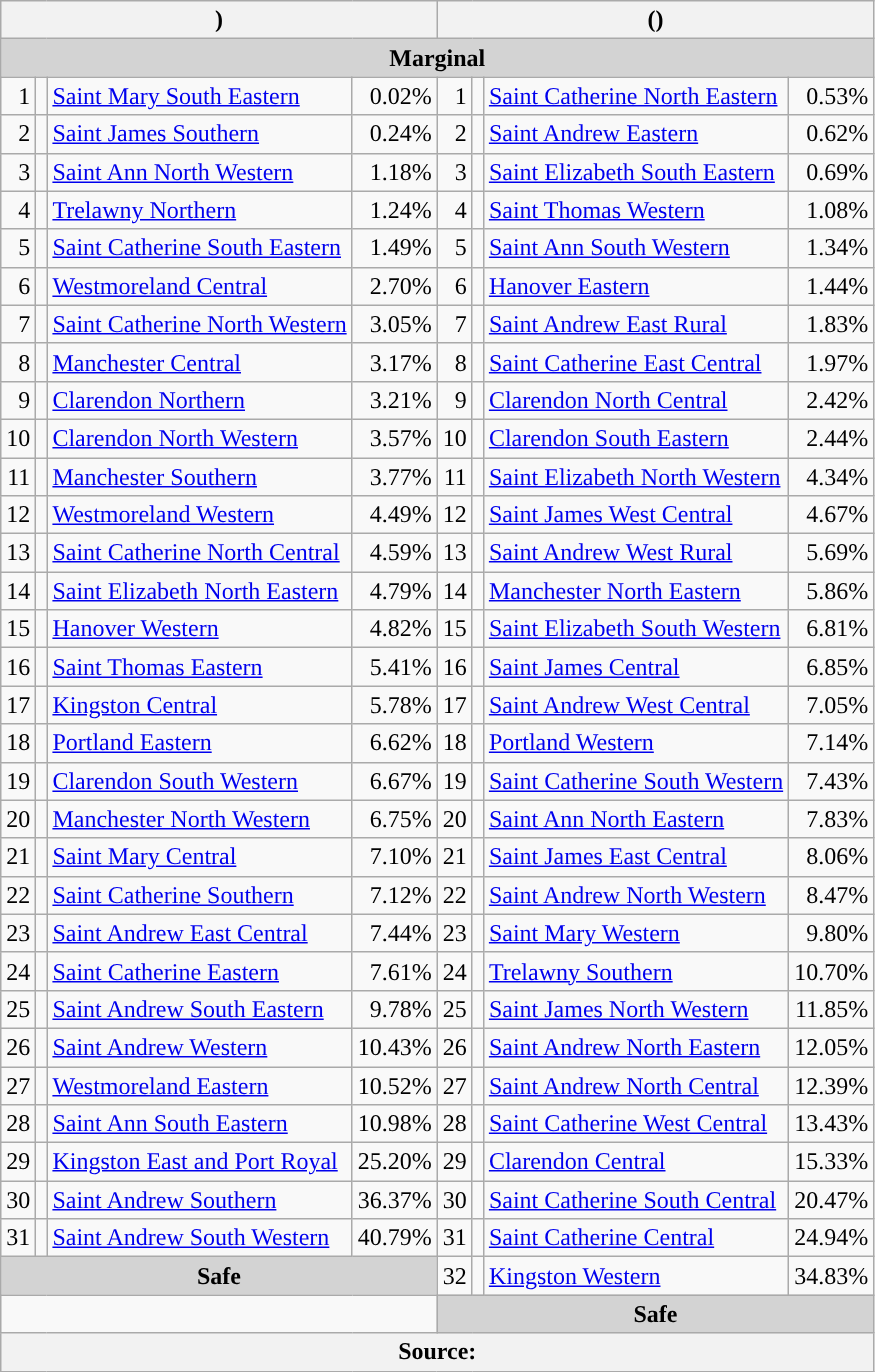<table class="wikitable sortable mw-collapsible" style="text-align:right;">
<tr>
<th colspan="4" style="background:"><a href='#'> </a>)</th>
<th colspan="4" style="background:"><a href='#'></a> (<a href='#'></a>)</th>
</tr>
<tr valign="top">
<th colspan="8" style="background:lightgrey">Marginal</th>
</tr>
<tr valign="top">
<td>1</td>
<td style="background:"></td>
<td style="text-align:left;"><a href='#'>Saint Mary South Eastern</a></td>
<td>0.02%</td>
<td>1</td>
<td style="background:"></td>
<td style="text-align:left;"><a href='#'>Saint Catherine North Eastern</a></td>
<td>0.53%</td>
</tr>
<tr valign="top">
<td>2</td>
<td style="background:"></td>
<td style="text-align:left;"><a href='#'>Saint James Southern</a></td>
<td>0.24%</td>
<td>2</td>
<td style="background:"></td>
<td style="text-align:left;"><a href='#'>Saint Andrew Eastern</a></td>
<td>0.62%</td>
</tr>
<tr valign="top">
<td>3</td>
<td style="background:"></td>
<td style="text-align:left;"><a href='#'>Saint Ann North Western</a></td>
<td>1.18%</td>
<td>3</td>
<td style="background:"></td>
<td style="text-align:left;"><a href='#'>Saint Elizabeth South Eastern</a></td>
<td>0.69%</td>
</tr>
<tr valign="top">
<td>4</td>
<td style="background:"></td>
<td style="text-align:left;"><a href='#'>Trelawny Northern</a></td>
<td>1.24%</td>
<td>4</td>
<td style="background:"></td>
<td style="text-align:left;"><a href='#'>Saint Thomas Western</a></td>
<td>1.08%</td>
</tr>
<tr valign="top">
<td>5</td>
<td style="background:"></td>
<td style="text-align:left;"><a href='#'>Saint Catherine South Eastern</a></td>
<td>1.49%</td>
<td>5</td>
<td style="background:"></td>
<td style="text-align:left;"><a href='#'>Saint Ann South Western</a></td>
<td>1.34%</td>
</tr>
<tr valign="top">
<td>6</td>
<td style="background:"></td>
<td style="text-align:left;"><a href='#'>Westmoreland Central</a></td>
<td>2.70%</td>
<td>6</td>
<td style="background:"></td>
<td style="text-align:left;"><a href='#'>Hanover Eastern</a></td>
<td>1.44%</td>
</tr>
<tr valign="top">
<td>7</td>
<td style="background:"></td>
<td style="text-align:left;"><a href='#'>Saint Catherine North Western</a></td>
<td>3.05%</td>
<td>7</td>
<td style="background:"></td>
<td style="text-align:left;"><a href='#'>Saint Andrew East Rural</a></td>
<td>1.83%</td>
</tr>
<tr valign="top">
<td>8</td>
<td style="background:"></td>
<td style="text-align:left;"><a href='#'>Manchester Central</a></td>
<td>3.17%</td>
<td>8</td>
<td style="background:"></td>
<td style="text-align:left;"><a href='#'>Saint Catherine East Central</a></td>
<td>1.97%</td>
</tr>
<tr valign="top">
<td>9</td>
<td style="background:"></td>
<td style="text-align:left;"><a href='#'>Clarendon Northern</a></td>
<td>3.21%</td>
<td>9</td>
<td style="background:"></td>
<td style="text-align:left;"><a href='#'>Clarendon North Central</a></td>
<td>2.42%</td>
</tr>
<tr valign="top">
<td>10</td>
<td style="background:"></td>
<td style="text-align:left;"><a href='#'>Clarendon North Western</a></td>
<td>3.57%</td>
<td>10</td>
<td style="background:"></td>
<td style="text-align:left;"><a href='#'>Clarendon South Eastern</a></td>
<td>2.44%</td>
</tr>
<tr valign="top">
<td>11</td>
<td style="background:"></td>
<td style="text-align:left;"><a href='#'>Manchester Southern</a></td>
<td>3.77%</td>
<td>11</td>
<td style="background:"></td>
<td style="text-align:left;"><a href='#'>Saint Elizabeth North Western</a></td>
<td>4.34%</td>
</tr>
<tr valign="top">
<td>12</td>
<td style="background:"></td>
<td style="text-align:left;"><a href='#'>Westmoreland Western</a></td>
<td>4.49%</td>
<td>12</td>
<td style="background:"></td>
<td style="text-align:left;"><a href='#'>Saint James West Central</a></td>
<td>4.67%</td>
</tr>
<tr valign="top">
<td>13</td>
<td style="background:"></td>
<td style="text-align:left;"><a href='#'>Saint Catherine North Central</a></td>
<td>4.59%</td>
<td>13</td>
<td style="background:"></td>
<td style="text-align:left;"><a href='#'>Saint Andrew West Rural</a></td>
<td>5.69%</td>
</tr>
<tr valign="top">
<td>14</td>
<td style="background:"></td>
<td style="text-align:left;"><a href='#'>Saint Elizabeth North Eastern</a></td>
<td>4.79%</td>
<td>14</td>
<td style="background:"></td>
<td style="text-align:left;"><a href='#'>Manchester North Eastern</a></td>
<td>5.86%</td>
</tr>
<tr valign="top">
<td>15</td>
<td style="background:"></td>
<td style="text-align:left;"><a href='#'>Hanover Western</a></td>
<td>4.82%</td>
<td>15</td>
<td style="background:"></td>
<td style="text-align:left;"><a href='#'>Saint Elizabeth South Western</a></td>
<td>6.81%</td>
</tr>
<tr valign="top">
<td>16</td>
<td style="background:"></td>
<td style="text-align:left;"><a href='#'>Saint Thomas Eastern</a></td>
<td>5.41%</td>
<td>16</td>
<td style="background:"></td>
<td style="text-align:left;"><a href='#'>Saint James Central</a></td>
<td>6.85%</td>
</tr>
<tr valign="top">
<td>17</td>
<td style="background:"></td>
<td style="text-align:left;"><a href='#'>Kingston Central</a></td>
<td>5.78%</td>
<td>17</td>
<td style="background:"></td>
<td style="text-align:left;"><a href='#'>Saint Andrew West Central</a></td>
<td>7.05%</td>
</tr>
<tr valign="top">
<td>18</td>
<td style="background:"></td>
<td style="text-align:left;"><a href='#'>Portland Eastern</a></td>
<td>6.62%</td>
<td>18</td>
<td style="background:"></td>
<td style="text-align:left;"><a href='#'>Portland Western</a></td>
<td>7.14%</td>
</tr>
<tr>
<td>19</td>
<td style="background:"></td>
<td style="text-align:left;"><a href='#'>Clarendon South Western</a></td>
<td>6.67%</td>
<td>19</td>
<td style="background:"></td>
<td style="text-align:left;"><a href='#'>Saint Catherine South Western</a></td>
<td>7.43%</td>
</tr>
<tr>
<td>20</td>
<td style="background:"></td>
<td style="text-align:left;"><a href='#'>Manchester North Western</a></td>
<td>6.75%</td>
<td>20</td>
<td style="background:"></td>
<td style="text-align:left;"><a href='#'>Saint Ann North Eastern</a></td>
<td>7.83%</td>
</tr>
<tr>
<td>21</td>
<td style="background:"></td>
<td style="text-align:left;"><a href='#'>Saint Mary Central</a></td>
<td>7.10%</td>
<td>21</td>
<td style="background:"></td>
<td style="text-align:left;"><a href='#'>Saint James East Central</a></td>
<td>8.06%</td>
</tr>
<tr>
<td>22</td>
<td style="background:"></td>
<td style="text-align:left;"><a href='#'>Saint Catherine Southern</a></td>
<td>7.12%</td>
<td>22</td>
<td style="background:"></td>
<td style="text-align:left;"><a href='#'>Saint Andrew North Western</a></td>
<td>8.47%</td>
</tr>
<tr>
<td>23</td>
<td style="background:"></td>
<td style="text-align:left;"><a href='#'>Saint Andrew East Central</a></td>
<td>7.44%</td>
<td>23</td>
<td style="background:"></td>
<td style="text-align:left;"><a href='#'>Saint Mary Western</a></td>
<td>9.80%</td>
</tr>
<tr>
<td>24</td>
<td style="background:"></td>
<td style="text-align:left;"><a href='#'>Saint Catherine Eastern</a></td>
<td>7.61%</td>
<td>24</td>
<td style="background:"></td>
<td style="text-align:left;"><a href='#'>Trelawny Southern</a></td>
<td>10.70%</td>
</tr>
<tr>
<td>25</td>
<td style="background:"></td>
<td style="text-align:left;"><a href='#'>Saint Andrew South Eastern</a></td>
<td>9.78%</td>
<td>25</td>
<td style="background:"></td>
<td style="text-align:left;"><a href='#'>Saint James North Western</a></td>
<td>11.85%</td>
</tr>
<tr>
<td>26</td>
<td style="background:"></td>
<td style="text-align:left;"><a href='#'>Saint Andrew Western</a></td>
<td>10.43%</td>
<td>26</td>
<td style="background:"></td>
<td style="text-align:left;"><a href='#'>Saint Andrew North Eastern</a></td>
<td>12.05%</td>
</tr>
<tr>
<td>27</td>
<td style="background:"></td>
<td style="text-align:left;"><a href='#'>Westmoreland Eastern</a></td>
<td>10.52%</td>
<td>27</td>
<td style="background:"></td>
<td style="text-align:left;"><a href='#'>Saint Andrew North Central</a></td>
<td>12.39%</td>
</tr>
<tr>
<td>28</td>
<td style="background:"></td>
<td style="text-align:left;"><a href='#'>Saint Ann South Eastern</a></td>
<td>10.98%</td>
<td>28</td>
<td style="background:"></td>
<td style="text-align:left;"><a href='#'>Saint Catherine West Central</a></td>
<td>13.43%</td>
</tr>
<tr>
<td>29</td>
<td style="background:"></td>
<td style="text-align:left;"><a href='#'>Kingston East and Port Royal</a></td>
<td>25.20%</td>
<td>29</td>
<td style="background:"></td>
<td style="text-align:left;"><a href='#'>Clarendon Central</a></td>
<td>15.33%</td>
</tr>
<tr>
<td>30</td>
<td style="background:"></td>
<td style="text-align:left;"><a href='#'>Saint Andrew Southern</a></td>
<td>36.37%</td>
<td>30</td>
<td style="background:"></td>
<td style="text-align:left;"><a href='#'>Saint Catherine South Central</a></td>
<td>20.47%</td>
</tr>
<tr>
<td>31</td>
<td style="background:"></td>
<td style="text-align:left;"><a href='#'>Saint Andrew South Western</a></td>
<td>40.79%</td>
<td>31</td>
<td style="background:"></td>
<td style="text-align:left;"><a href='#'>Saint Catherine Central</a></td>
<td>24.94%</td>
</tr>
<tr valign="top">
<th colspan="4" style="background:lightgrey">Safe</th>
<td>32</td>
<td style="background:"></td>
<td style="text-align:left;"><a href='#'>Kingston Western</a></td>
<td>34.83%</td>
</tr>
<tr>
<td colspan="4"></td>
<td colspan="4" style="background:lightgrey;text-align: center"><strong>Safe</strong></td>
</tr>
<tr valign="top">
<th colspan="8">Source: </th>
</tr>
</table>
